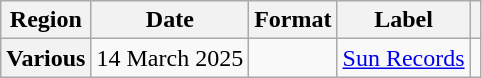<table class="wikitable plainrowheaders">
<tr>
<th scope="col">Region</th>
<th scope="col">Date</th>
<th scope="col">Format</th>
<th scope="col">Label</th>
<th scope="col"></th>
</tr>
<tr>
<th scope="row">Various</th>
<td>14 March 2025</td>
<td></td>
<td><a href='#'>Sun Records</a></td>
<td style="text-align:center"></td>
</tr>
</table>
